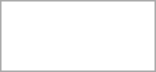<table style="text-align:center; border:1px solid darkgrey;">
<tr>
<td></td>
<td></td>
<td></td>
<td>        </td>
<td></td>
<td></td>
<td></td>
<td></td>
<td></td>
</tr>
<tr>
<td></td>
<td></td>
<td></td>
<td>        </td>
<td></td>
<td>        </td>
<td></td>
<td></td>
<td></td>
</tr>
</table>
